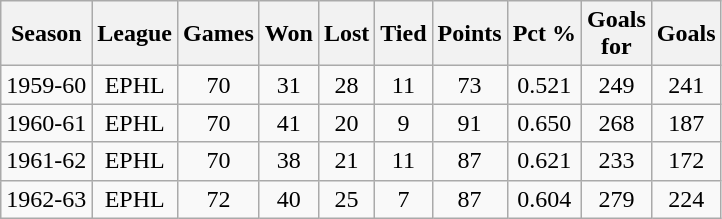<table class="wikitable" style="text-align:center">
<tr>
<th>Season</th>
<th>League</th>
<th>Games</th>
<th>Won</th>
<th>Lost</th>
<th>Tied</th>
<th>Points</th>
<th>Pct %</th>
<th>Goals<br>for</th>
<th>Goals<br></th>
</tr>
<tr>
<td>1959-60</td>
<td>EPHL</td>
<td>70</td>
<td>31</td>
<td>28</td>
<td>11</td>
<td>73</td>
<td>0.521</td>
<td>249</td>
<td>241</td>
</tr>
<tr>
<td>1960-61</td>
<td>EPHL</td>
<td>70</td>
<td>41</td>
<td>20</td>
<td>9</td>
<td>91</td>
<td>0.650</td>
<td>268</td>
<td>187</td>
</tr>
<tr>
<td>1961-62</td>
<td>EPHL</td>
<td>70</td>
<td>38</td>
<td>21</td>
<td>11</td>
<td>87</td>
<td>0.621</td>
<td>233</td>
<td>172</td>
</tr>
<tr>
<td>1962-63</td>
<td>EPHL</td>
<td>72</td>
<td>40</td>
<td>25</td>
<td>7</td>
<td>87</td>
<td>0.604</td>
<td>279</td>
<td>224</td>
</tr>
</table>
